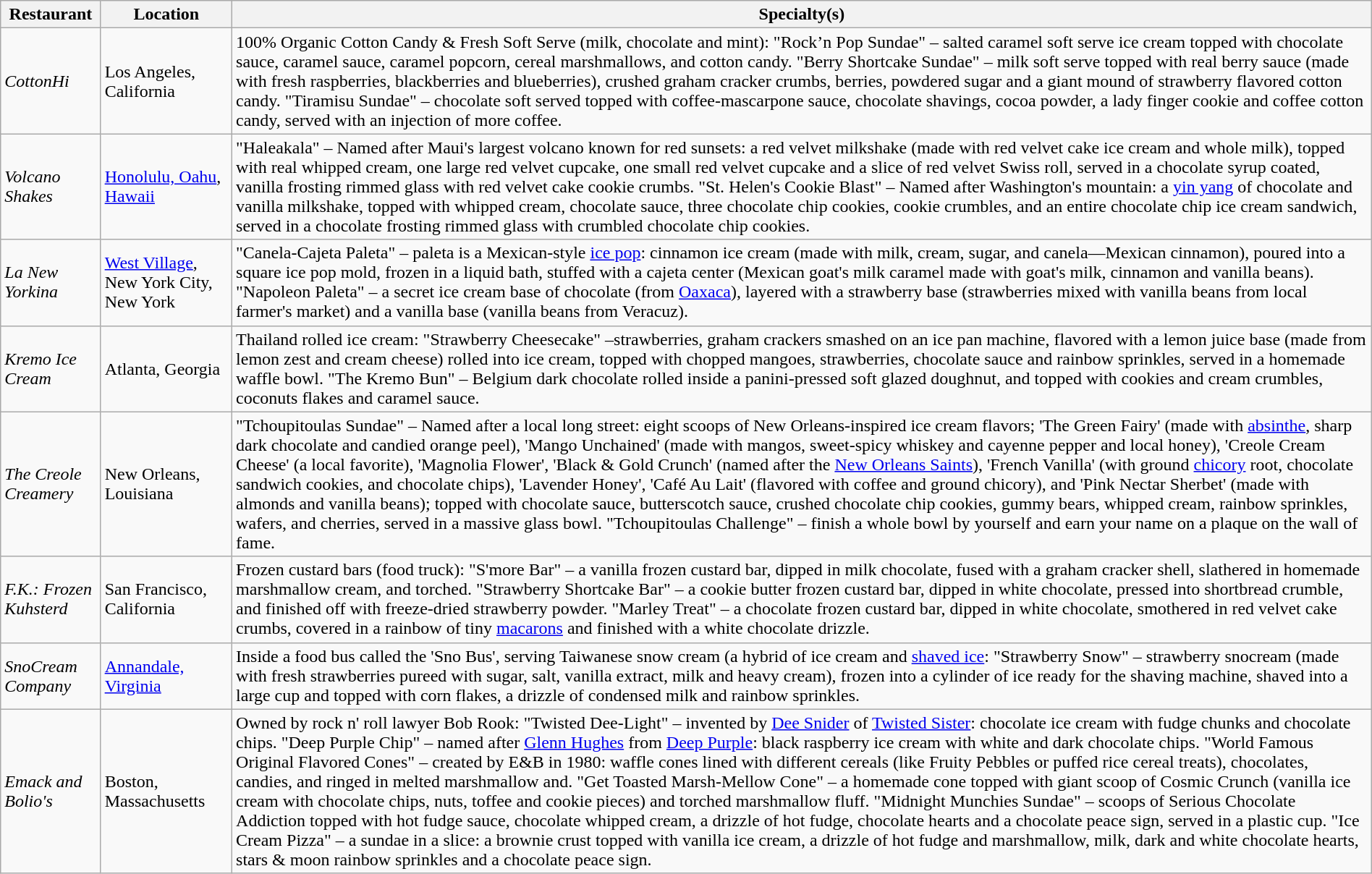<table class="wikitable" style="width:100%;">
<tr>
<th>Restaurant</th>
<th>Location</th>
<th>Specialty(s)</th>
</tr>
<tr>
<td><em>CottonHi</em></td>
<td>Los Angeles, California</td>
<td>100% Organic Cotton Candy & Fresh Soft Serve (milk, chocolate and mint): "Rock’n Pop Sundae" – salted caramel soft serve ice cream topped with chocolate sauce, caramel sauce, caramel popcorn, cereal marshmallows, and cotton candy. "Berry Shortcake Sundae" – milk soft serve topped with real berry sauce (made with fresh raspberries, blackberries and blueberries), crushed graham cracker crumbs, berries, powdered sugar and a giant mound of strawberry flavored cotton candy. "Tiramisu Sundae" – chocolate soft served topped with coffee-mascarpone sauce, chocolate shavings, cocoa powder, a lady finger cookie and coffee cotton candy, served with an injection of more coffee.</td>
</tr>
<tr>
<td><em>Volcano Shakes</em></td>
<td><a href='#'>Honolulu, Oahu</a>, <a href='#'>Hawaii</a></td>
<td>"Haleakala" – Named after Maui's largest volcano known for red sunsets: a red velvet milkshake (made with red velvet cake ice cream and whole milk), topped with real whipped cream, one large red velvet cupcake, one small red velvet cupcake and a slice of red velvet Swiss roll, served in a chocolate syrup coated, vanilla frosting rimmed glass with red velvet cake cookie crumbs. "St. Helen's Cookie Blast" – Named after Washington's mountain: a <a href='#'>yin yang</a> of chocolate and vanilla milkshake, topped with whipped cream, chocolate sauce, three chocolate chip cookies, cookie crumbles, and an entire chocolate chip ice cream sandwich, served in a chocolate frosting rimmed glass with crumbled chocolate chip cookies.</td>
</tr>
<tr>
<td><em>La New Yorkina</em></td>
<td><a href='#'>West Village</a>, New York City, New York</td>
<td>"Canela-Cajeta Paleta" – paleta is a Mexican-style <a href='#'>ice pop</a>: cinnamon ice cream (made with milk, cream, sugar, and canela—Mexican cinnamon), poured into a square ice pop mold, frozen in a liquid bath, stuffed with a cajeta center (Mexican goat's milk caramel made with goat's milk, cinnamon and vanilla beans). "Napoleon Paleta" – a secret ice cream base of chocolate (from <a href='#'>Oaxaca</a>), layered with a strawberry base (strawberries mixed with vanilla beans from local farmer's market) and a vanilla base (vanilla beans from Veracuz).</td>
</tr>
<tr>
<td><em>Kremo Ice Cream</em></td>
<td>Atlanta, Georgia</td>
<td>Thailand rolled ice cream: "Strawberry Cheesecake" –strawberries, graham crackers smashed on an ice pan machine, flavored with a lemon juice base (made from lemon zest and cream cheese) rolled into ice cream, topped with chopped mangoes, strawberries, chocolate sauce and rainbow sprinkles, served in a homemade waffle bowl. "The Kremo Bun" – Belgium dark chocolate rolled inside a panini-pressed soft glazed doughnut, and topped with cookies and cream crumbles, coconuts flakes and caramel sauce.</td>
</tr>
<tr>
<td><em>The Creole Creamery</em></td>
<td>New Orleans, Louisiana</td>
<td>"Tchoupitoulas Sundae" – Named after a local long street: eight scoops of New Orleans-inspired ice cream flavors; 'The Green Fairy' (made with <a href='#'>absinthe</a>, sharp dark chocolate and candied orange peel), 'Mango Unchained' (made with mangos, sweet-spicy whiskey and cayenne pepper and local honey), 'Creole Cream Cheese' (a local favorite), 'Magnolia Flower', 'Black & Gold Crunch' (named after the <a href='#'>New Orleans Saints</a>), 'French Vanilla' (with ground <a href='#'>chicory</a> root, chocolate sandwich cookies, and chocolate chips), 'Lavender Honey', 'Café Au Lait' (flavored with coffee and ground chicory), and 'Pink Nectar Sherbet' (made with almonds and vanilla beans); topped with chocolate sauce, butterscotch sauce, crushed chocolate chip cookies, gummy bears, whipped cream, rainbow sprinkles, wafers, and cherries, served in a massive glass bowl. "Tchoupitoulas Challenge" – finish a whole bowl by yourself and earn your name on a plaque on the wall of fame.</td>
</tr>
<tr>
<td><em>F.K.: Frozen Kuhsterd</em></td>
<td>San Francisco, California</td>
<td>Frozen custard bars (food truck): "S'more Bar" – a vanilla frozen custard bar, dipped in milk chocolate, fused with a graham cracker shell, slathered in homemade marshmallow cream, and torched. "Strawberry Shortcake Bar" – a cookie butter frozen custard bar, dipped in white chocolate, pressed into shortbread crumble, and finished off with freeze-dried strawberry powder. "Marley Treat" – a chocolate frozen custard bar, dipped in white chocolate, smothered in red velvet cake crumbs, covered in a rainbow of tiny <a href='#'>macarons</a> and finished with a white chocolate drizzle.</td>
</tr>
<tr>
<td><em>SnoCream Company</em></td>
<td><a href='#'>Annandale, Virginia</a></td>
<td>Inside a food bus called the 'Sno Bus', serving Taiwanese snow cream (a hybrid of ice cream and <a href='#'>shaved ice</a>: "Strawberry Snow" – strawberry snocream (made with fresh strawberries pureed with sugar, salt, vanilla extract, milk and heavy cream), frozen into a cylinder of ice ready for the shaving machine, shaved into a large cup and topped with corn flakes, a drizzle of condensed milk and rainbow sprinkles.</td>
</tr>
<tr>
<td><em>Emack and Bolio's</em></td>
<td>Boston, Massachusetts</td>
<td>Owned by rock n' roll lawyer Bob Rook: "Twisted Dee-Light" – invented by <a href='#'>Dee Snider</a> of <a href='#'>Twisted Sister</a>: chocolate ice cream with fudge chunks and chocolate chips. "Deep Purple Chip" – named after <a href='#'>Glenn Hughes</a> from <a href='#'>Deep Purple</a>: black raspberry ice cream with white and dark chocolate chips. "World Famous Original Flavored Cones" – created by E&B in 1980: waffle cones lined with different cereals (like Fruity Pebbles or puffed rice cereal treats), chocolates, candies, and ringed in melted marshmallow and. "Get Toasted Marsh-Mellow Cone" – a homemade cone topped with giant scoop of Cosmic Crunch (vanilla ice cream with chocolate chips, nuts, toffee and cookie pieces) and torched marshmallow fluff. "Midnight Munchies Sundae" – scoops of Serious Chocolate Addiction topped with hot fudge sauce, chocolate whipped cream, a drizzle of hot fudge, chocolate hearts and a chocolate peace sign, served in a plastic cup. "Ice Cream Pizza" – a sundae in a slice: a brownie crust topped with vanilla ice cream, a drizzle of hot fudge and marshmallow, milk, dark and white chocolate hearts, stars & moon rainbow sprinkles and a chocolate peace sign.</td>
</tr>
</table>
